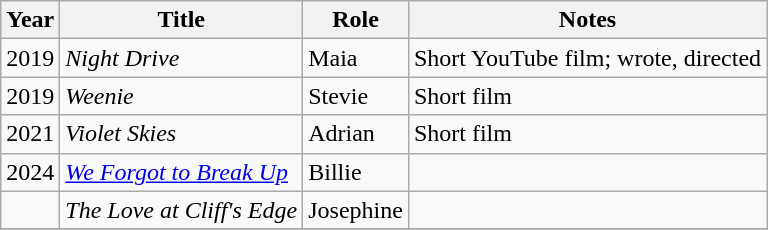<table class="wikitable plainrowheaders sortable">
<tr>
<th scope="col">Year</th>
<th scope="col">Title</th>
<th scope="col">Role</th>
<th scope="col" class="unsortable">Notes</th>
</tr>
<tr>
<td>2019</td>
<td><em>Night Drive</em></td>
<td>Maia</td>
<td>Short YouTube film; wrote, directed</td>
</tr>
<tr>
<td>2019</td>
<td><em>Weenie</em></td>
<td>Stevie</td>
<td>Short film</td>
</tr>
<tr>
<td>2021</td>
<td><em>Violet Skies</em></td>
<td>Adrian</td>
<td>Short film</td>
</tr>
<tr>
<td>2024</td>
<td><em><a href='#'>We Forgot to Break Up</a></em></td>
<td>Billie</td>
<td></td>
</tr>
<tr>
<td></td>
<td><em>The Love at Cliff's Edge</em></td>
<td>Josephine</td>
<td></td>
</tr>
<tr>
</tr>
</table>
